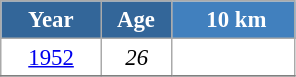<table class="wikitable" style="font-size:95%; text-align:center; border:grey solid 1px; border-collapse:collapse; background:#ffffff;">
<tr>
<th style="background-color:#369; color:white; width:60px;"> Year </th>
<th style="background-color:#369; color:white; width:40px;"> Age </th>
<th style="background-color:#4180be; color:white; width:75px;"> 10 km</th>
</tr>
<tr>
<td><a href='#'>1952</a></td>
<td><em>26</em></td>
<td><a href='#'></a></td>
</tr>
<tr>
</tr>
</table>
